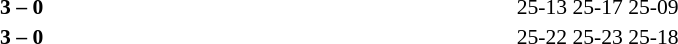<table width=100% cellspacing=1>
<tr>
<th width=20%></th>
<th width=12%></th>
<th width=20%></th>
<th width=33%></th>
<td></td>
</tr>
<tr style=font-size:90%>
<td align=right><strong></strong></td>
<td align=center><strong>3 – 0</strong></td>
<td></td>
<td>25-13 25-17 25-09</td>
<td></td>
</tr>
<tr style=font-size:90%>
<td align=right><strong></strong></td>
<td align=center><strong>3 – 0</strong></td>
<td></td>
<td>25-22 25-23 25-18</td>
</tr>
</table>
